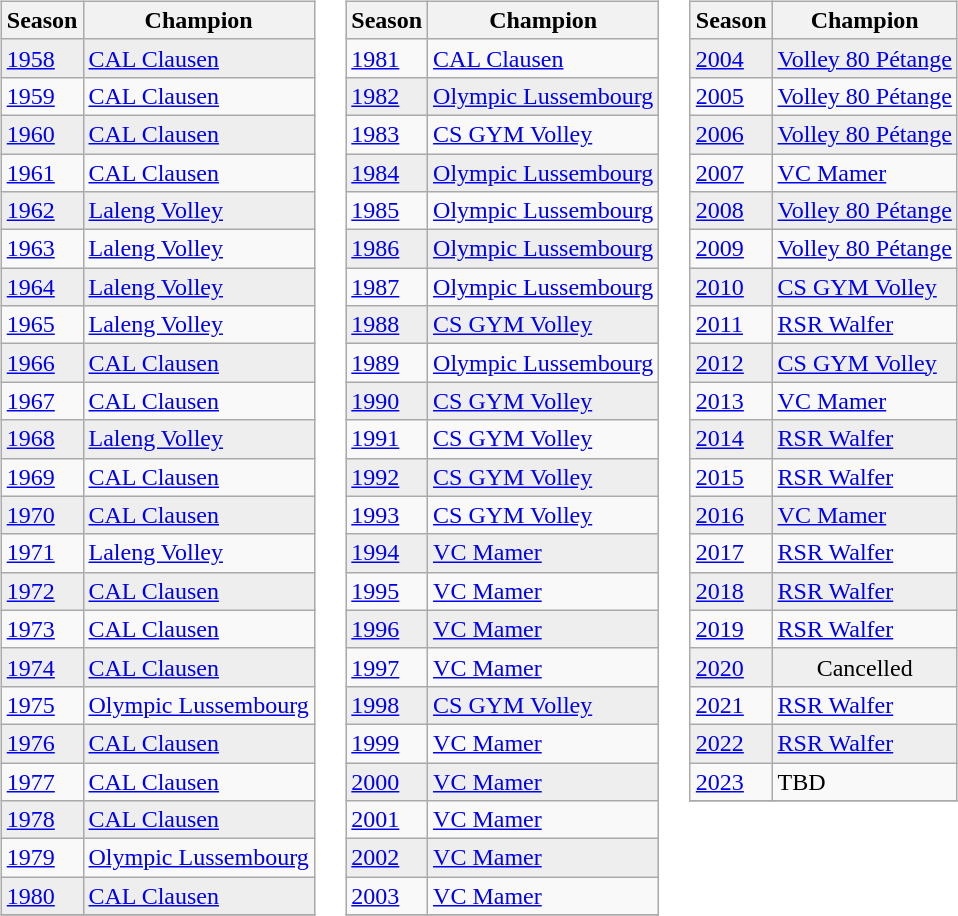<table>
<tr>
<td valign="top"><br><table class="wikitable">
<tr>
<th>Season</th>
<th>Champion</th>
</tr>
<tr style="background:#eee">
<td><a href='#'>1958</a></td>
<td><a href='#'>CAL Clausen</a></td>
</tr>
<tr>
<td><a href='#'>1959</a></td>
<td><a href='#'>CAL Clausen</a></td>
</tr>
<tr style="background:#eee">
<td><a href='#'>1960</a></td>
<td><a href='#'>CAL Clausen</a></td>
</tr>
<tr>
<td><a href='#'>1961</a></td>
<td><a href='#'>CAL Clausen</a></td>
</tr>
<tr style="background:#eee">
<td><a href='#'>1962</a></td>
<td><a href='#'>Laleng Volley</a></td>
</tr>
<tr>
<td><a href='#'>1963</a></td>
<td><a href='#'>Laleng Volley</a></td>
</tr>
<tr style="background:#eee">
<td><a href='#'>1964</a></td>
<td><a href='#'>Laleng Volley</a></td>
</tr>
<tr>
<td><a href='#'>1965</a></td>
<td><a href='#'>Laleng Volley</a></td>
</tr>
<tr style="background:#eee">
<td><a href='#'>1966</a></td>
<td><a href='#'>CAL Clausen</a></td>
</tr>
<tr>
<td><a href='#'>1967</a></td>
<td><a href='#'>CAL Clausen</a></td>
</tr>
<tr style="background:#eee">
<td><a href='#'>1968</a></td>
<td><a href='#'>Laleng Volley</a></td>
</tr>
<tr>
<td><a href='#'>1969</a></td>
<td><a href='#'>CAL Clausen</a></td>
</tr>
<tr style="background:#eee">
<td><a href='#'>1970</a></td>
<td><a href='#'>CAL Clausen</a></td>
</tr>
<tr>
<td><a href='#'>1971</a></td>
<td><a href='#'>Laleng Volley</a></td>
</tr>
<tr style="background:#eee">
<td><a href='#'>1972</a></td>
<td><a href='#'>CAL Clausen</a></td>
</tr>
<tr>
<td><a href='#'>1973</a></td>
<td><a href='#'>CAL Clausen</a></td>
</tr>
<tr style="background:#eee">
<td><a href='#'>1974</a></td>
<td><a href='#'>CAL Clausen</a></td>
</tr>
<tr>
<td><a href='#'>1975</a></td>
<td><a href='#'>Olympic Lussembourg</a></td>
</tr>
<tr style="background:#eee">
<td><a href='#'>1976</a></td>
<td><a href='#'>CAL Clausen</a></td>
</tr>
<tr>
<td><a href='#'>1977</a></td>
<td><a href='#'>CAL Clausen</a></td>
</tr>
<tr style="background:#eee">
<td><a href='#'>1978</a></td>
<td><a href='#'>CAL Clausen</a></td>
</tr>
<tr>
<td><a href='#'>1979</a></td>
<td><a href='#'>Olympic Lussembourg</a></td>
</tr>
<tr style="background:#eee">
<td><a href='#'>1980</a></td>
<td><a href='#'>CAL Clausen</a></td>
</tr>
<tr>
</tr>
</table>
</td>
<td valign="top"><br><table class="wikitable">
<tr>
<th>Season</th>
<th>Champion</th>
</tr>
<tr>
<td><a href='#'>1981</a></td>
<td><a href='#'>CAL Clausen</a></td>
</tr>
<tr style="background:#eee">
<td><a href='#'>1982</a></td>
<td><a href='#'>Olympic Lussembourg</a></td>
</tr>
<tr>
<td><a href='#'>1983</a></td>
<td><a href='#'>CS GYM Volley</a></td>
</tr>
<tr style="background:#eee">
<td><a href='#'>1984</a></td>
<td><a href='#'>Olympic Lussembourg</a></td>
</tr>
<tr>
<td><a href='#'>1985</a></td>
<td><a href='#'>Olympic Lussembourg</a></td>
</tr>
<tr style="background:#eee">
<td><a href='#'>1986</a></td>
<td><a href='#'>Olympic Lussembourg</a></td>
</tr>
<tr>
<td><a href='#'>1987</a></td>
<td><a href='#'>Olympic Lussembourg</a></td>
</tr>
<tr style="background:#eee">
<td><a href='#'>1988</a></td>
<td><a href='#'>CS GYM Volley</a></td>
</tr>
<tr>
<td><a href='#'>1989</a></td>
<td><a href='#'>Olympic Lussembourg</a></td>
</tr>
<tr style="background:#eee">
<td><a href='#'>1990</a></td>
<td><a href='#'>CS GYM Volley</a></td>
</tr>
<tr>
<td><a href='#'>1991</a></td>
<td><a href='#'>CS GYM Volley</a></td>
</tr>
<tr style="background:#eee">
<td><a href='#'>1992</a></td>
<td><a href='#'>CS GYM Volley</a></td>
</tr>
<tr>
<td><a href='#'>1993</a></td>
<td><a href='#'>CS GYM Volley</a></td>
</tr>
<tr style="background:#eee">
<td><a href='#'>1994</a></td>
<td><a href='#'>VC Mamer</a></td>
</tr>
<tr>
<td><a href='#'>1995</a></td>
<td><a href='#'>VC Mamer</a></td>
</tr>
<tr style="background:#eee">
<td><a href='#'>1996</a></td>
<td><a href='#'>VC Mamer</a></td>
</tr>
<tr>
<td><a href='#'>1997</a></td>
<td><a href='#'>VC Mamer</a></td>
</tr>
<tr style="background:#eee">
<td><a href='#'>1998</a></td>
<td><a href='#'>CS GYM Volley</a></td>
</tr>
<tr>
<td><a href='#'>1999</a></td>
<td><a href='#'>VC Mamer</a></td>
</tr>
<tr style="background:#eee">
<td><a href='#'>2000</a></td>
<td><a href='#'>VC Mamer</a></td>
</tr>
<tr>
<td><a href='#'>2001</a></td>
<td><a href='#'>VC Mamer</a></td>
</tr>
<tr style="background:#eee">
<td><a href='#'>2002</a></td>
<td><a href='#'>VC Mamer</a></td>
</tr>
<tr>
<td><a href='#'>2003</a></td>
<td><a href='#'>VC Mamer</a></td>
</tr>
<tr>
</tr>
</table>
</td>
<td valign="top"><br><table class="wikitable">
<tr>
<th>Season</th>
<th>Champion</th>
</tr>
<tr style="background:#eee">
<td><a href='#'>2004</a></td>
<td><a href='#'>Volley 80 Pétange</a></td>
</tr>
<tr>
<td><a href='#'>2005</a></td>
<td><a href='#'>Volley 80 Pétange</a></td>
</tr>
<tr style="background:#eee">
<td><a href='#'>2006</a></td>
<td><a href='#'>Volley 80 Pétange</a></td>
</tr>
<tr>
<td><a href='#'>2007</a></td>
<td><a href='#'>VC Mamer</a></td>
</tr>
<tr style="background:#eee">
<td><a href='#'>2008</a></td>
<td><a href='#'>Volley 80 Pétange</a></td>
</tr>
<tr>
<td><a href='#'>2009</a></td>
<td><a href='#'>Volley 80 Pétange</a></td>
</tr>
<tr style="background:#eee">
<td><a href='#'>2010</a></td>
<td><a href='#'>CS GYM Volley</a></td>
</tr>
<tr>
<td><a href='#'>2011</a></td>
<td><a href='#'>RSR Walfer</a></td>
</tr>
<tr style="background:#eee">
<td><a href='#'>2012</a></td>
<td><a href='#'>CS GYM Volley</a></td>
</tr>
<tr>
<td><a href='#'>2013</a></td>
<td><a href='#'>VC Mamer</a></td>
</tr>
<tr style="background:#eee">
<td><a href='#'>2014</a></td>
<td><a href='#'>RSR Walfer</a></td>
</tr>
<tr>
<td><a href='#'>2015</a></td>
<td><a href='#'>RSR Walfer</a></td>
</tr>
<tr style="background:#eee">
<td><a href='#'>2016</a></td>
<td><a href='#'>VC Mamer</a></td>
</tr>
<tr>
<td><a href='#'>2017</a></td>
<td><a href='#'>RSR Walfer</a></td>
</tr>
<tr style="background:#eee">
<td><a href='#'>2018</a></td>
<td><a href='#'>RSR Walfer</a></td>
</tr>
<tr>
<td><a href='#'>2019</a></td>
<td><a href='#'>RSR Walfer</a></td>
</tr>
<tr bgcolor="efefef">
<td><a href='#'>2020</a></td>
<td align="center">Cancelled</td>
</tr>
<tr>
<td><a href='#'>2021</a></td>
<td><a href='#'>RSR Walfer</a></td>
</tr>
<tr style="background:#eee">
<td><a href='#'>2022</a></td>
<td><a href='#'>RSR Walfer</a></td>
</tr>
<tr>
<td><a href='#'>2023</a></td>
<td>TBD</td>
</tr>
<tr>
</tr>
</table>
</td>
</tr>
</table>
